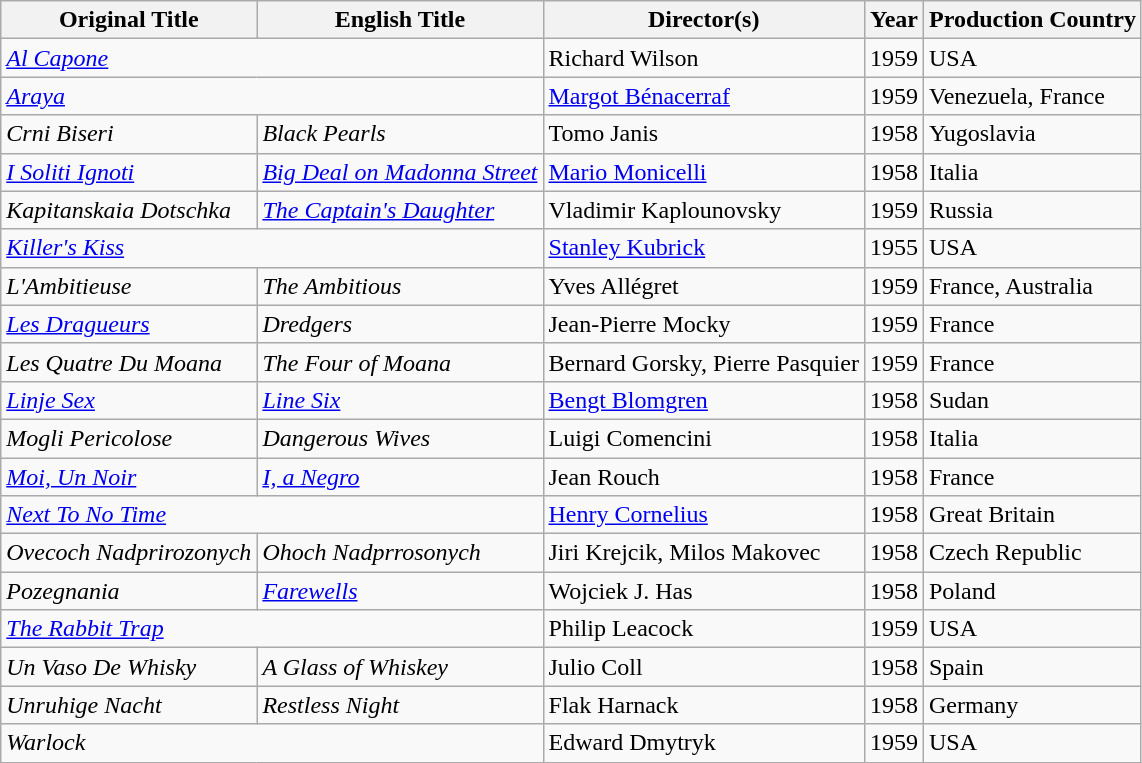<table class="wikitable sortable">
<tr>
<th>Original Title</th>
<th>English Title</th>
<th>Director(s)</th>
<th>Year</th>
<th>Production Country</th>
</tr>
<tr>
<td colspan="2"><em><a href='#'>Al Capone</a></em></td>
<td>Richard Wilson</td>
<td>1959</td>
<td>USA</td>
</tr>
<tr>
<td colspan="2"><em><a href='#'>Araya</a></em></td>
<td><a href='#'>Margot Bénacerraf</a></td>
<td>1959</td>
<td>Venezuela, France</td>
</tr>
<tr>
<td><em>Crni Biseri</em></td>
<td><em>Black Pearls</em></td>
<td>Tomo Janis</td>
<td>1958</td>
<td>Yugoslavia</td>
</tr>
<tr>
<td><em><a href='#'>I Soliti Ignoti</a></em></td>
<td><em><a href='#'>Big Deal on Madonna Street</a></em></td>
<td><a href='#'>Mario Monicelli</a></td>
<td>1958</td>
<td>Italia</td>
</tr>
<tr>
<td><em>Kapitanskaia Dotschka</em></td>
<td><em><a href='#'>The Captain's Daughter</a></em></td>
<td>Vladimir Kaplounovsky</td>
<td>1959</td>
<td>Russia</td>
</tr>
<tr>
<td colspan="2"><em><a href='#'>Killer's Kiss</a></em></td>
<td><a href='#'>Stanley Kubrick</a></td>
<td>1955</td>
<td>USA</td>
</tr>
<tr>
<td><em>L'Ambitieuse</em></td>
<td><em>The Ambitious</em></td>
<td>Yves Allégret</td>
<td>1959</td>
<td>France, Australia</td>
</tr>
<tr>
<td><em><a href='#'>Les Dragueurs</a></em></td>
<td><em>Dredgers</em></td>
<td>Jean-Pierre Mocky</td>
<td>1959</td>
<td>France</td>
</tr>
<tr>
<td><em>Les Quatre Du Moana</em></td>
<td><em>The Four of Moana</em></td>
<td>Bernard Gorsky, Pierre Pasquier</td>
<td>1959</td>
<td>France</td>
</tr>
<tr>
<td><em><a href='#'>Linje Sex</a></em></td>
<td><em><a href='#'>Line Six</a></em></td>
<td><a href='#'>Bengt Blomgren</a></td>
<td>1958</td>
<td>Sudan</td>
</tr>
<tr>
<td><em>Mogli Pericolose</em></td>
<td><em>Dangerous Wives</em></td>
<td>Luigi Comencini</td>
<td>1958</td>
<td>Italia</td>
</tr>
<tr>
<td><em><a href='#'>Moi, Un Noir</a></em></td>
<td><em><a href='#'>I, a Negro</a></em></td>
<td>Jean Rouch</td>
<td>1958</td>
<td>France</td>
</tr>
<tr>
<td colspan="2"><em><a href='#'>Next To No Time</a></em></td>
<td><a href='#'>Henry Cornelius</a></td>
<td>1958</td>
<td>Great Britain</td>
</tr>
<tr>
<td><em>Ovecoch Nadprirozonych</em></td>
<td><em>Ohoch Nadprrosonych</em></td>
<td>Jiri Krejcik, Milos Makovec</td>
<td>1958</td>
<td>Czech Republic</td>
</tr>
<tr>
<td><em>Pozegnania</em></td>
<td><em><a href='#'>Farewells</a></em></td>
<td>Wojciek J. Has</td>
<td>1958</td>
<td>Poland</td>
</tr>
<tr>
<td colspan="2"><em><a href='#'>The Rabbit Trap</a></em></td>
<td>Philip Leacock</td>
<td>1959</td>
<td>USA</td>
</tr>
<tr>
<td><em>Un Vaso De Whisky</em></td>
<td><em>A Glass of Whiskey</em></td>
<td>Julio Coll</td>
<td>1958</td>
<td>Spain</td>
</tr>
<tr>
<td><em>Unruhige Nacht</em></td>
<td><em>Restless Night</em></td>
<td>Flak Harnack</td>
<td>1958</td>
<td>Germany</td>
</tr>
<tr>
<td colspan="2"><em>Warlock</em></td>
<td>Edward Dmytryk</td>
<td>1959</td>
<td>USA</td>
</tr>
</table>
